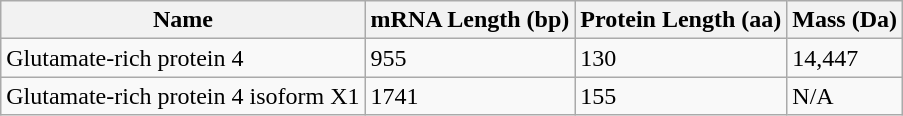<table class="wikitable">
<tr>
<th>Name</th>
<th>mRNA Length (bp)</th>
<th>Protein Length (aa)</th>
<th>Mass (Da)</th>
</tr>
<tr>
<td>Glutamate-rich protein 4</td>
<td>955</td>
<td>130</td>
<td>14,447</td>
</tr>
<tr>
<td>Glutamate-rich protein 4 isoform X1</td>
<td>1741</td>
<td>155</td>
<td>N/A</td>
</tr>
</table>
